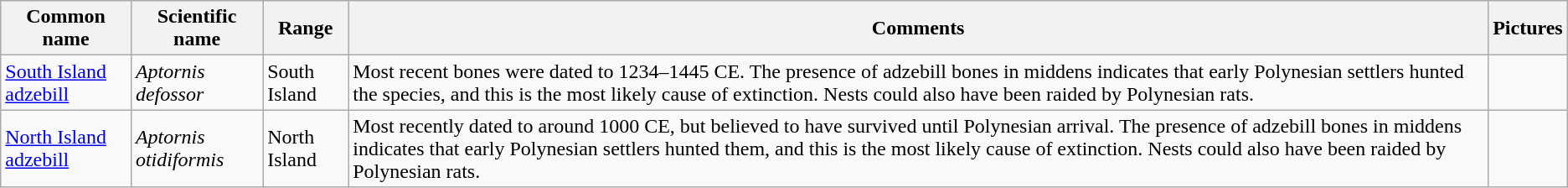<table class="wikitable sortable">
<tr>
<th>Common name</th>
<th>Scientific name</th>
<th>Range</th>
<th class="unsortable">Comments</th>
<th class="unsortable">Pictures</th>
</tr>
<tr>
<td><a href='#'>South Island adzebill</a></td>
<td><em>Aptornis defossor</em></td>
<td>South Island</td>
<td>Most recent bones were dated to 1234–1445 CE. The presence of adzebill bones in middens indicates that early Polynesian settlers hunted the species, and this is the most likely cause of extinction. Nests could also have been raided by Polynesian rats.</td>
<td></td>
</tr>
<tr>
<td><a href='#'>North Island adzebill</a></td>
<td><em>Aptornis otidiformis</em></td>
<td>North Island</td>
<td>Most recently dated to around 1000 CE, but believed to have survived until Polynesian arrival. The presence of adzebill bones in middens indicates that early Polynesian settlers hunted them, and this is the most likely cause of extinction. Nests could also have been raided by Polynesian rats.</td>
<td></td>
</tr>
</table>
